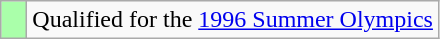<table class="wikitable">
<tr>
<td width=10px bgcolor="#aaffaa"></td>
<td>Qualified for the <a href='#'>1996 Summer Olympics</a></td>
</tr>
</table>
